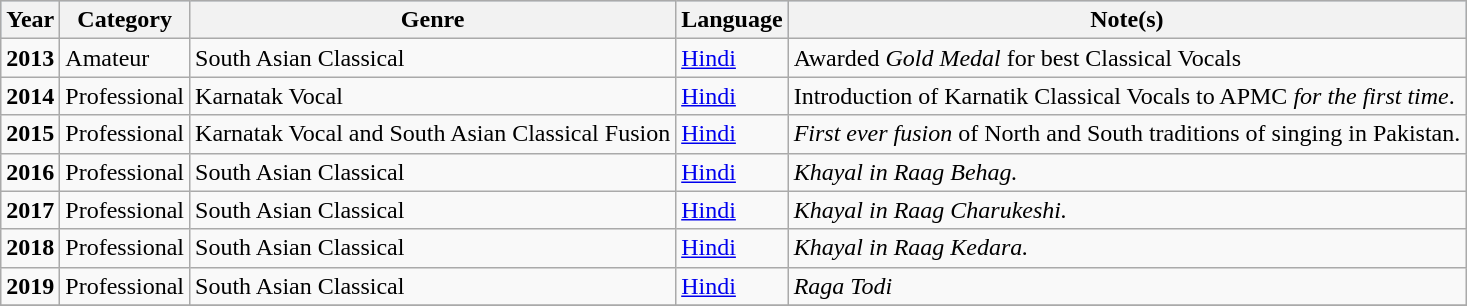<table class="wikitable">
<tr style="background:#b0c4de; text-align:center;">
<th>Year</th>
<th>Category</th>
<th>Genre</th>
<th>Language</th>
<th>Note(s)</th>
</tr>
<tr>
<td><strong>2013</strong></td>
<td>Amateur</td>
<td>South Asian Classical</td>
<td><a href='#'>Hindi</a></td>
<td>Awarded <em>Gold Medal</em> for best Classical Vocals</td>
</tr>
<tr>
<td><strong>2014</strong></td>
<td>Professional</td>
<td>Karnatak Vocal</td>
<td><a href='#'>Hindi</a></td>
<td>Introduction of Karnatik Classical Vocals to APMC <em>for the first time</em>.</td>
</tr>
<tr>
<td><strong>2015</strong></td>
<td>Professional</td>
<td>Karnatak Vocal and South Asian Classical Fusion</td>
<td><a href='#'>Hindi</a></td>
<td><em>First ever fusion</em> of North and South traditions of singing in Pakistan.</td>
</tr>
<tr>
<td><strong>2016</strong></td>
<td>Professional</td>
<td>South Asian Classical</td>
<td><a href='#'>Hindi</a></td>
<td><em>Khayal in Raag Behag. </em></td>
</tr>
<tr>
<td><strong>2017</strong></td>
<td>Professional</td>
<td>South Asian Classical</td>
<td><a href='#'>Hindi</a></td>
<td><em>Khayal in Raag Charukeshi. </em></td>
</tr>
<tr>
<td><strong>2018</strong></td>
<td>Professional</td>
<td>South Asian Classical</td>
<td><a href='#'>Hindi</a></td>
<td><em>Khayal in Raag Kedara. </em></td>
</tr>
<tr>
<td><strong>2019</strong></td>
<td>Professional</td>
<td>South Asian Classical</td>
<td><a href='#'>Hindi</a></td>
<td><em>Raga Todi</em></td>
</tr>
<tr>
</tr>
</table>
